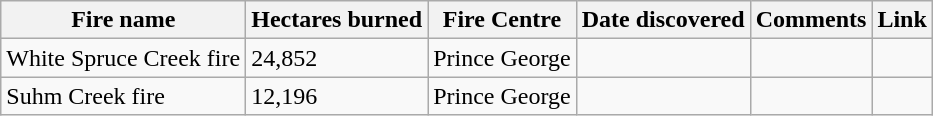<table class="wikitable sortable">
<tr>
<th>Fire name</th>
<th>Hectares burned</th>
<th>Fire Centre</th>
<th>Date discovered</th>
<th>Comments</th>
<th>Link</th>
</tr>
<tr>
<td>White Spruce Creek fire</td>
<td>24,852</td>
<td>Prince George</td>
<td></td>
<td></td>
<td></td>
</tr>
<tr>
<td>Suhm Creek fire</td>
<td>12,196</td>
<td>Prince George</td>
<td></td>
<td></td>
<td></td>
</tr>
</table>
